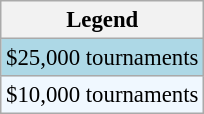<table class="wikitable" style="font-size:95%">
<tr>
<th>Legend</th>
</tr>
<tr style="background:lightblue;">
<td>$25,000 tournaments</td>
</tr>
<tr style="background:#f0f8ff;">
<td>$10,000 tournaments</td>
</tr>
</table>
